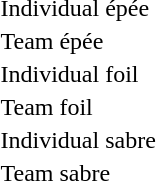<table>
<tr>
<td rowspan=2>Individual épée</td>
<td rowspan=2></td>
<td rowspan=2></td>
<td></td>
</tr>
<tr>
<td></td>
</tr>
<tr>
<td rowspan=2>Team épée</td>
<td rowspan=2></td>
<td rowspan=2></td>
<td></td>
</tr>
<tr>
<td></td>
</tr>
<tr>
<td rowspan=2>Individual foil</td>
<td rowspan=2></td>
<td rowspan=2></td>
<td></td>
</tr>
<tr>
<td></td>
</tr>
<tr>
<td rowspan=2>Team foil</td>
<td rowspan=2></td>
<td rowspan=2></td>
<td></td>
</tr>
<tr>
<td></td>
</tr>
<tr>
<td rowspan=2>Individual sabre</td>
<td rowspan=2></td>
<td rowspan=2></td>
<td></td>
</tr>
<tr>
<td></td>
</tr>
<tr>
<td rowspan=2>Team sabre</td>
<td rowspan=2></td>
<td rowspan=2></td>
<td></td>
</tr>
<tr>
<td></td>
</tr>
</table>
